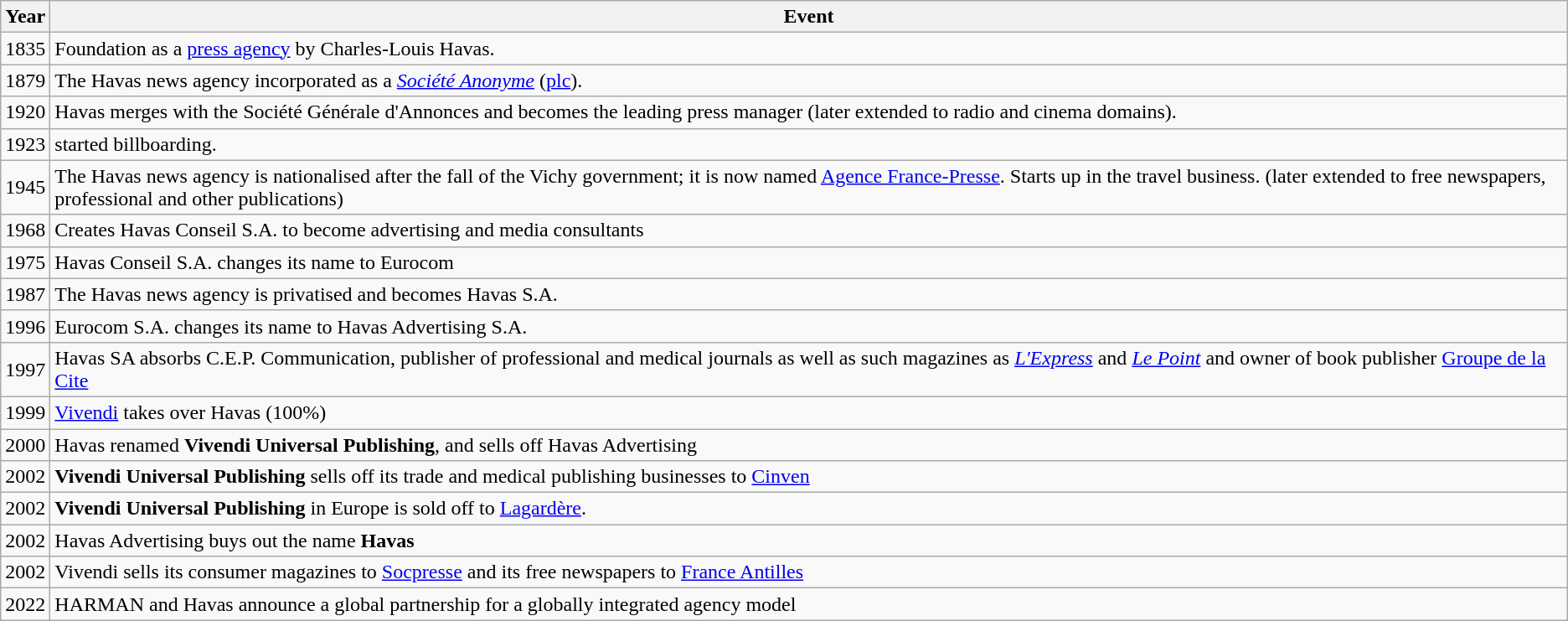<table class="wikitable">
<tr>
<th>Year</th>
<th>Event</th>
</tr>
<tr>
<td>1835</td>
<td>Foundation as a <a href='#'>press agency</a> by Charles-Louis Havas.</td>
</tr>
<tr>
<td>1879</td>
<td>The Havas news agency incorporated as a <a href='#'><em>Société Anonyme</em></a> (<a href='#'>plc</a>).</td>
</tr>
<tr>
<td>1920</td>
<td>Havas merges with the Société Générale d'Annonces and becomes the leading press manager (later extended to radio and cinema domains).</td>
</tr>
<tr>
<td>1923</td>
<td>started billboarding.</td>
</tr>
<tr>
<td>1945</td>
<td>The Havas news agency is nationalised after the fall of the Vichy government; it is now named <a href='#'>Agence France-Presse</a>. Starts up in the travel business. (later extended to free newspapers, professional and other publications)</td>
</tr>
<tr>
<td>1968</td>
<td>Creates Havas Conseil S.A. to become advertising and media consultants</td>
</tr>
<tr>
<td>1975</td>
<td>Havas Conseil S.A. changes its name to Eurocom</td>
</tr>
<tr>
<td>1987</td>
<td>The Havas news agency is privatised and becomes Havas S.A.</td>
</tr>
<tr>
<td>1996</td>
<td>Eurocom S.A. changes its name to Havas Advertising S.A.</td>
</tr>
<tr>
<td>1997</td>
<td>Havas SA absorbs C.E.P. Communication, publisher of professional and medical journals as well as such magazines as <em><a href='#'>L'Express</a></em> and <em><a href='#'>Le Point</a></em> and owner of book publisher <a href='#'>Groupe de la Cite</a></td>
</tr>
<tr>
<td>1999</td>
<td><a href='#'>Vivendi</a> takes over Havas (100%)</td>
</tr>
<tr>
<td>2000</td>
<td>Havas renamed <strong>Vivendi Universal Publishing</strong>, and sells off Havas Advertising</td>
</tr>
<tr>
<td>2002</td>
<td><strong>Vivendi Universal Publishing</strong> sells off its trade and medical publishing businesses to <a href='#'>Cinven</a></td>
</tr>
<tr>
<td>2002</td>
<td><strong>Vivendi Universal Publishing</strong> in Europe is sold off to <a href='#'>Lagardère</a>.</td>
</tr>
<tr>
<td>2002</td>
<td>Havas Advertising buys out the name <strong>Havas</strong></td>
</tr>
<tr>
<td>2002</td>
<td>Vivendi sells its consumer magazines to <a href='#'>Socpresse</a> and its free newspapers to <a href='#'>France Antilles</a></td>
</tr>
<tr>
<td>2022</td>
<td>HARMAN and Havas announce a global partnership for a globally integrated agency model</td>
</tr>
</table>
